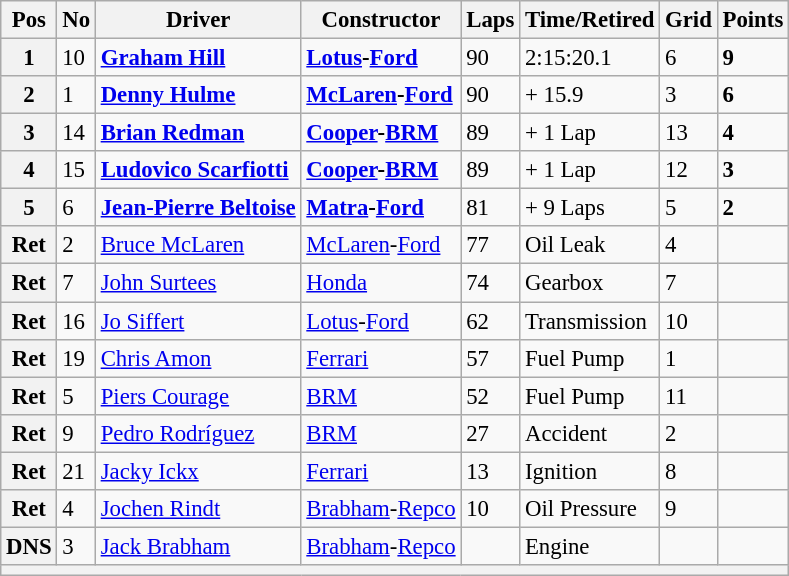<table class="wikitable" style="font-size: 95%;">
<tr>
<th>Pos</th>
<th>No</th>
<th>Driver</th>
<th>Constructor</th>
<th>Laps</th>
<th>Time/Retired</th>
<th>Grid</th>
<th>Points</th>
</tr>
<tr>
<th>1</th>
<td>10</td>
<td> <strong><a href='#'>Graham Hill</a></strong></td>
<td><strong><a href='#'>Lotus</a>-<a href='#'>Ford</a></strong></td>
<td>90</td>
<td>2:15:20.1</td>
<td>6</td>
<td><strong>9</strong></td>
</tr>
<tr>
<th>2</th>
<td>1</td>
<td> <strong><a href='#'>Denny Hulme</a></strong></td>
<td><strong><a href='#'>McLaren</a>-<a href='#'>Ford</a></strong></td>
<td>90</td>
<td>+ 15.9</td>
<td>3</td>
<td><strong>6</strong></td>
</tr>
<tr>
<th>3</th>
<td>14</td>
<td> <strong><a href='#'>Brian Redman</a></strong></td>
<td><strong><a href='#'>Cooper</a>-<a href='#'>BRM</a></strong></td>
<td>89</td>
<td>+ 1 Lap</td>
<td>13</td>
<td><strong>4</strong></td>
</tr>
<tr>
<th>4</th>
<td>15</td>
<td> <strong><a href='#'>Ludovico Scarfiotti</a></strong></td>
<td><strong><a href='#'>Cooper</a>-<a href='#'>BRM</a></strong></td>
<td>89</td>
<td>+ 1 Lap</td>
<td>12</td>
<td><strong>3</strong></td>
</tr>
<tr>
<th>5</th>
<td>6</td>
<td> <strong><a href='#'>Jean-Pierre Beltoise</a></strong></td>
<td><strong><a href='#'>Matra</a>-<a href='#'>Ford</a></strong></td>
<td>81</td>
<td>+ 9 Laps</td>
<td>5</td>
<td><strong>2</strong></td>
</tr>
<tr>
<th>Ret</th>
<td>2</td>
<td> <a href='#'>Bruce McLaren</a></td>
<td><a href='#'>McLaren</a>-<a href='#'>Ford</a></td>
<td>77</td>
<td>Oil Leak</td>
<td>4</td>
<td> </td>
</tr>
<tr>
<th>Ret</th>
<td>7</td>
<td> <a href='#'>John Surtees</a></td>
<td><a href='#'>Honda</a></td>
<td>74</td>
<td>Gearbox</td>
<td>7</td>
<td> </td>
</tr>
<tr>
<th>Ret</th>
<td>16</td>
<td> <a href='#'>Jo Siffert</a></td>
<td><a href='#'>Lotus</a>-<a href='#'>Ford</a></td>
<td>62</td>
<td>Transmission</td>
<td>10</td>
<td> </td>
</tr>
<tr>
<th>Ret</th>
<td>19</td>
<td> <a href='#'>Chris Amon</a></td>
<td><a href='#'>Ferrari</a></td>
<td>57</td>
<td>Fuel Pump</td>
<td>1</td>
<td> </td>
</tr>
<tr>
<th>Ret</th>
<td>5</td>
<td> <a href='#'>Piers Courage</a></td>
<td><a href='#'>BRM</a></td>
<td>52</td>
<td>Fuel Pump</td>
<td>11</td>
<td> </td>
</tr>
<tr>
<th>Ret</th>
<td>9</td>
<td> <a href='#'>Pedro Rodríguez</a></td>
<td><a href='#'>BRM</a></td>
<td>27</td>
<td>Accident</td>
<td>2</td>
<td> </td>
</tr>
<tr>
<th>Ret</th>
<td>21</td>
<td> <a href='#'>Jacky Ickx</a></td>
<td><a href='#'>Ferrari</a></td>
<td>13</td>
<td>Ignition</td>
<td>8</td>
<td> </td>
</tr>
<tr>
<th>Ret</th>
<td>4</td>
<td> <a href='#'>Jochen Rindt</a></td>
<td><a href='#'>Brabham</a>-<a href='#'>Repco</a></td>
<td>10</td>
<td>Oil Pressure</td>
<td>9</td>
<td> </td>
</tr>
<tr>
<th>DNS</th>
<td>3</td>
<td> <a href='#'>Jack Brabham</a></td>
<td><a href='#'>Brabham</a>-<a href='#'>Repco</a></td>
<td></td>
<td>Engine</td>
<td></td>
<td> </td>
</tr>
<tr>
<th colspan="8"></th>
</tr>
</table>
